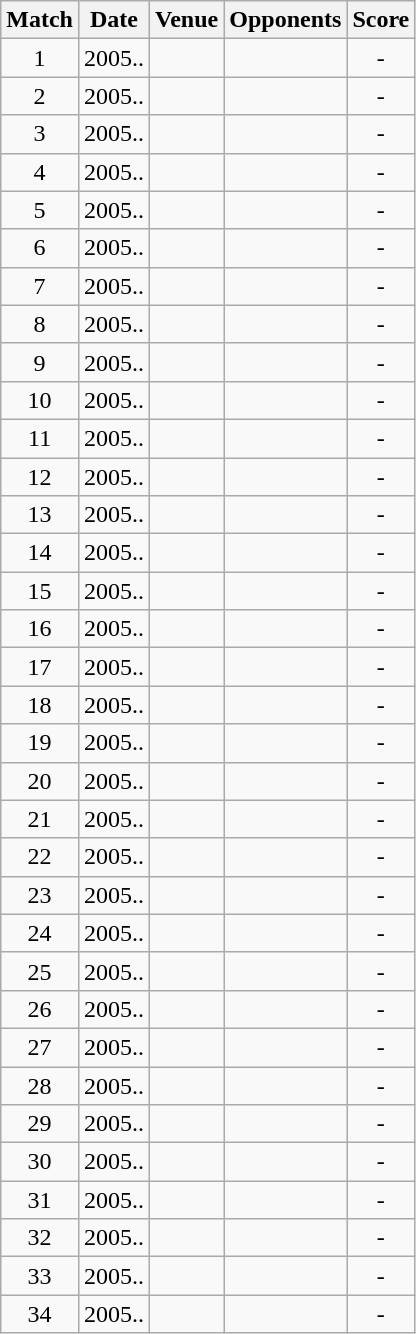<table class="wikitable" style="text-align:center;">
<tr>
<th>Match</th>
<th>Date</th>
<th>Venue</th>
<th>Opponents</th>
<th>Score</th>
</tr>
<tr>
<td>1</td>
<td>2005..</td>
<td></td>
<td></td>
<td>-</td>
</tr>
<tr>
<td>2</td>
<td>2005..</td>
<td></td>
<td></td>
<td>-</td>
</tr>
<tr>
<td>3</td>
<td>2005..</td>
<td></td>
<td></td>
<td>-</td>
</tr>
<tr>
<td>4</td>
<td>2005..</td>
<td></td>
<td></td>
<td>-</td>
</tr>
<tr>
<td>5</td>
<td>2005..</td>
<td></td>
<td></td>
<td>-</td>
</tr>
<tr>
<td>6</td>
<td>2005..</td>
<td></td>
<td></td>
<td>-</td>
</tr>
<tr>
<td>7</td>
<td>2005..</td>
<td></td>
<td></td>
<td>-</td>
</tr>
<tr>
<td>8</td>
<td>2005..</td>
<td></td>
<td></td>
<td>-</td>
</tr>
<tr>
<td>9</td>
<td>2005..</td>
<td></td>
<td></td>
<td>-</td>
</tr>
<tr>
<td>10</td>
<td>2005..</td>
<td></td>
<td></td>
<td>-</td>
</tr>
<tr>
<td>11</td>
<td>2005..</td>
<td></td>
<td></td>
<td>-</td>
</tr>
<tr>
<td>12</td>
<td>2005..</td>
<td></td>
<td></td>
<td>-</td>
</tr>
<tr>
<td>13</td>
<td>2005..</td>
<td></td>
<td></td>
<td>-</td>
</tr>
<tr>
<td>14</td>
<td>2005..</td>
<td></td>
<td></td>
<td>-</td>
</tr>
<tr>
<td>15</td>
<td>2005..</td>
<td></td>
<td></td>
<td>-</td>
</tr>
<tr>
<td>16</td>
<td>2005..</td>
<td></td>
<td></td>
<td>-</td>
</tr>
<tr>
<td>17</td>
<td>2005..</td>
<td></td>
<td></td>
<td>-</td>
</tr>
<tr>
<td>18</td>
<td>2005..</td>
<td></td>
<td></td>
<td>-</td>
</tr>
<tr>
<td>19</td>
<td>2005..</td>
<td></td>
<td></td>
<td>-</td>
</tr>
<tr>
<td>20</td>
<td>2005..</td>
<td></td>
<td></td>
<td>-</td>
</tr>
<tr>
<td>21</td>
<td>2005..</td>
<td></td>
<td></td>
<td>-</td>
</tr>
<tr>
<td>22</td>
<td>2005..</td>
<td></td>
<td></td>
<td>-</td>
</tr>
<tr>
<td>23</td>
<td>2005..</td>
<td></td>
<td></td>
<td>-</td>
</tr>
<tr>
<td>24</td>
<td>2005..</td>
<td></td>
<td></td>
<td>-</td>
</tr>
<tr>
<td>25</td>
<td>2005..</td>
<td></td>
<td></td>
<td>-</td>
</tr>
<tr>
<td>26</td>
<td>2005..</td>
<td></td>
<td></td>
<td>-</td>
</tr>
<tr>
<td>27</td>
<td>2005..</td>
<td></td>
<td></td>
<td>-</td>
</tr>
<tr>
<td>28</td>
<td>2005..</td>
<td></td>
<td></td>
<td>-</td>
</tr>
<tr>
<td>29</td>
<td>2005..</td>
<td></td>
<td></td>
<td>-</td>
</tr>
<tr>
<td>30</td>
<td>2005..</td>
<td></td>
<td></td>
<td>-</td>
</tr>
<tr>
<td>31</td>
<td>2005..</td>
<td></td>
<td></td>
<td>-</td>
</tr>
<tr>
<td>32</td>
<td>2005..</td>
<td></td>
<td></td>
<td>-</td>
</tr>
<tr>
<td>33</td>
<td>2005..</td>
<td></td>
<td></td>
<td>-</td>
</tr>
<tr>
<td>34</td>
<td>2005..</td>
<td></td>
<td></td>
<td>-</td>
</tr>
</table>
